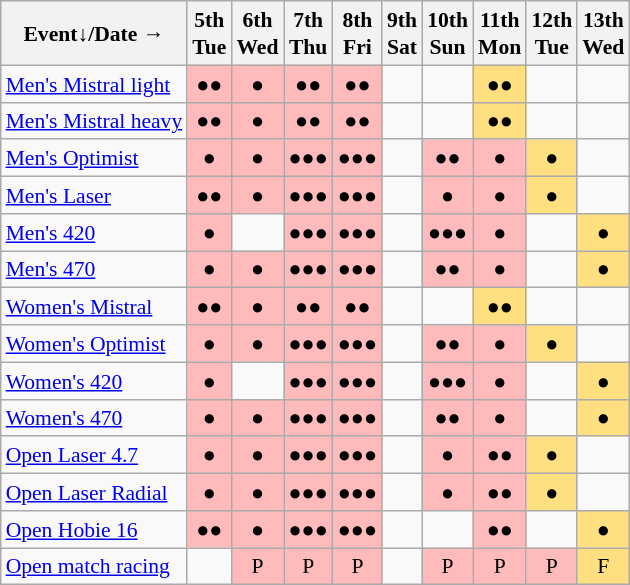<table class="wikitable" style="margin:0.5em auto; font-size:90%; line-height:1.25em; text-align:center">
<tr>
<th>Event↓/Date →</th>
<th>5th<br>Tue</th>
<th>6th<br>Wed</th>
<th>7th<br>Thu</th>
<th>8th<br>Fri</th>
<th>9th<br>Sat</th>
<th>10th<br>Sun</th>
<th>11th<br>Mon</th>
<th>12th<br>Tue</th>
<th>13th<br>Wed</th>
</tr>
<tr>
<td align="left"><a href='#'>Men's Mistral light</a></td>
<td bgcolor="#FFBBBB">●●</td>
<td bgcolor="#FFBBBB">●</td>
<td bgcolor="#FFBBBB">●●</td>
<td bgcolor="#FFBBBB">●●</td>
<td></td>
<td></td>
<td bgcolor="#FFDF80">●●</td>
<td></td>
<td></td>
</tr>
<tr>
<td align="left"><a href='#'>Men's Mistral heavy</a></td>
<td bgcolor="#FFBBBB">●●</td>
<td bgcolor="#FFBBBB">●</td>
<td bgcolor="#FFBBBB">●●</td>
<td bgcolor="#FFBBBB">●●</td>
<td></td>
<td></td>
<td bgcolor="#FFDF80">●●</td>
<td></td>
<td></td>
</tr>
<tr>
<td align="left"><a href='#'>Men's Optimist</a></td>
<td bgcolor="#FFBBBB">●</td>
<td bgcolor="#FFBBBB">●</td>
<td bgcolor="#FFBBBB">●●●</td>
<td bgcolor="#FFBBBB">●●●</td>
<td></td>
<td bgcolor="#FFBBBB">●●</td>
<td bgcolor="#FFBBBB">●</td>
<td bgcolor="#FFDF80">●</td>
<td></td>
</tr>
<tr>
<td align="left"><a href='#'>Men's Laser</a></td>
<td bgcolor="#FFBBBB">●●</td>
<td bgcolor="#FFBBBB">●</td>
<td bgcolor="#FFBBBB">●●●</td>
<td bgcolor="#FFBBBB">●●●</td>
<td></td>
<td bgcolor="#FFBBBB">●</td>
<td bgcolor="#FFBBBB">●</td>
<td bgcolor="#FFDF80">●</td>
<td></td>
</tr>
<tr>
<td align="left"><a href='#'>Men's 420</a></td>
<td bgcolor="#FFBBBB">●</td>
<td></td>
<td bgcolor="#FFBBBB">●●●</td>
<td bgcolor="#FFBBBB">●●●</td>
<td></td>
<td bgcolor="#FFBBBB">●●●</td>
<td bgcolor="#FFBBBB">●</td>
<td></td>
<td bgcolor="#FFDF80">●</td>
</tr>
<tr>
<td align="left"><a href='#'>Men's 470</a></td>
<td bgcolor="#FFBBBB">●</td>
<td bgcolor="#FFBBBB">●</td>
<td bgcolor="#FFBBBB">●●●</td>
<td bgcolor="#FFBBBB">●●●</td>
<td></td>
<td bgcolor="#FFBBBB">●●</td>
<td bgcolor="#FFBBBB">●</td>
<td></td>
<td bgcolor="#FFDF80">●</td>
</tr>
<tr>
<td align="left"><a href='#'>Women's Mistral</a></td>
<td bgcolor="#FFBBBB">●●</td>
<td bgcolor="#FFBBBB">●</td>
<td bgcolor="#FFBBBB">●●</td>
<td bgcolor="#FFBBBB">●●</td>
<td></td>
<td></td>
<td bgcolor="#FFDF80">●●</td>
<td></td>
<td></td>
</tr>
<tr>
<td align="left"><a href='#'>Women's Optimist</a></td>
<td bgcolor="#FFBBBB">●</td>
<td bgcolor="#FFBBBB">●</td>
<td bgcolor="#FFBBBB">●●●</td>
<td bgcolor="#FFBBBB">●●●</td>
<td></td>
<td bgcolor="#FFBBBB">●●</td>
<td bgcolor="#FFBBBB">●</td>
<td bgcolor="#FFDF80">●</td>
<td></td>
</tr>
<tr>
<td align="left"><a href='#'>Women's 420</a></td>
<td bgcolor="#FFBBBB">●</td>
<td></td>
<td bgcolor="#FFBBBB">●●●</td>
<td bgcolor="#FFBBBB">●●●</td>
<td></td>
<td bgcolor="#FFBBBB">●●●</td>
<td bgcolor="#FFBBBB">●</td>
<td></td>
<td bgcolor="#FFDF80">●</td>
</tr>
<tr>
<td align="left"><a href='#'>Women's 470</a></td>
<td bgcolor="#FFBBBB">●</td>
<td bgcolor="#FFBBBB">●</td>
<td bgcolor="#FFBBBB">●●●</td>
<td bgcolor="#FFBBBB">●●●</td>
<td></td>
<td bgcolor="#FFBBBB">●●</td>
<td bgcolor="#FFBBBB">●</td>
<td></td>
<td bgcolor="#FFDF80">●</td>
</tr>
<tr>
<td align="left"><a href='#'>Open Laser 4.7</a></td>
<td bgcolor="#FFBBBB">●</td>
<td bgcolor="#FFBBBB">●</td>
<td bgcolor="#FFBBBB">●●●</td>
<td bgcolor="#FFBBBB">●●●</td>
<td></td>
<td bgcolor="#FFBBBB">●</td>
<td bgcolor="#FFBBBB">●●</td>
<td bgcolor="#FFDF80">●</td>
<td></td>
</tr>
<tr>
<td align="left"><a href='#'>Open Laser Radial</a></td>
<td bgcolor="#FFBBBB">●</td>
<td bgcolor="#FFBBBB">●</td>
<td bgcolor="#FFBBBB">●●●</td>
<td bgcolor="#FFBBBB">●●●</td>
<td></td>
<td bgcolor="#FFBBBB">●</td>
<td bgcolor="#FFBBBB">●●</td>
<td bgcolor="#FFDF80">●</td>
<td></td>
</tr>
<tr>
<td align="left"><a href='#'>Open Hobie 16</a></td>
<td bgcolor="#FFBBBB">●●</td>
<td bgcolor="#FFBBBB">●</td>
<td bgcolor="#FFBBBB">●●●</td>
<td bgcolor="#FFBBBB">●●●</td>
<td></td>
<td></td>
<td bgcolor="#FFBBBB">●●</td>
<td></td>
<td bgcolor="#FFDF80">●</td>
</tr>
<tr>
<td align="left"><a href='#'>Open match racing</a></td>
<td></td>
<td bgcolor="#FFBBBB">P</td>
<td bgcolor="#FFBBBB">P</td>
<td bgcolor="#FFBBBB">P</td>
<td></td>
<td bgcolor="#FFBBBB">P</td>
<td bgcolor="#FFBBBB">P</td>
<td bgcolor="#FFBBBB">P</td>
<td bgcolor="#FFDF80">F</td>
</tr>
</table>
